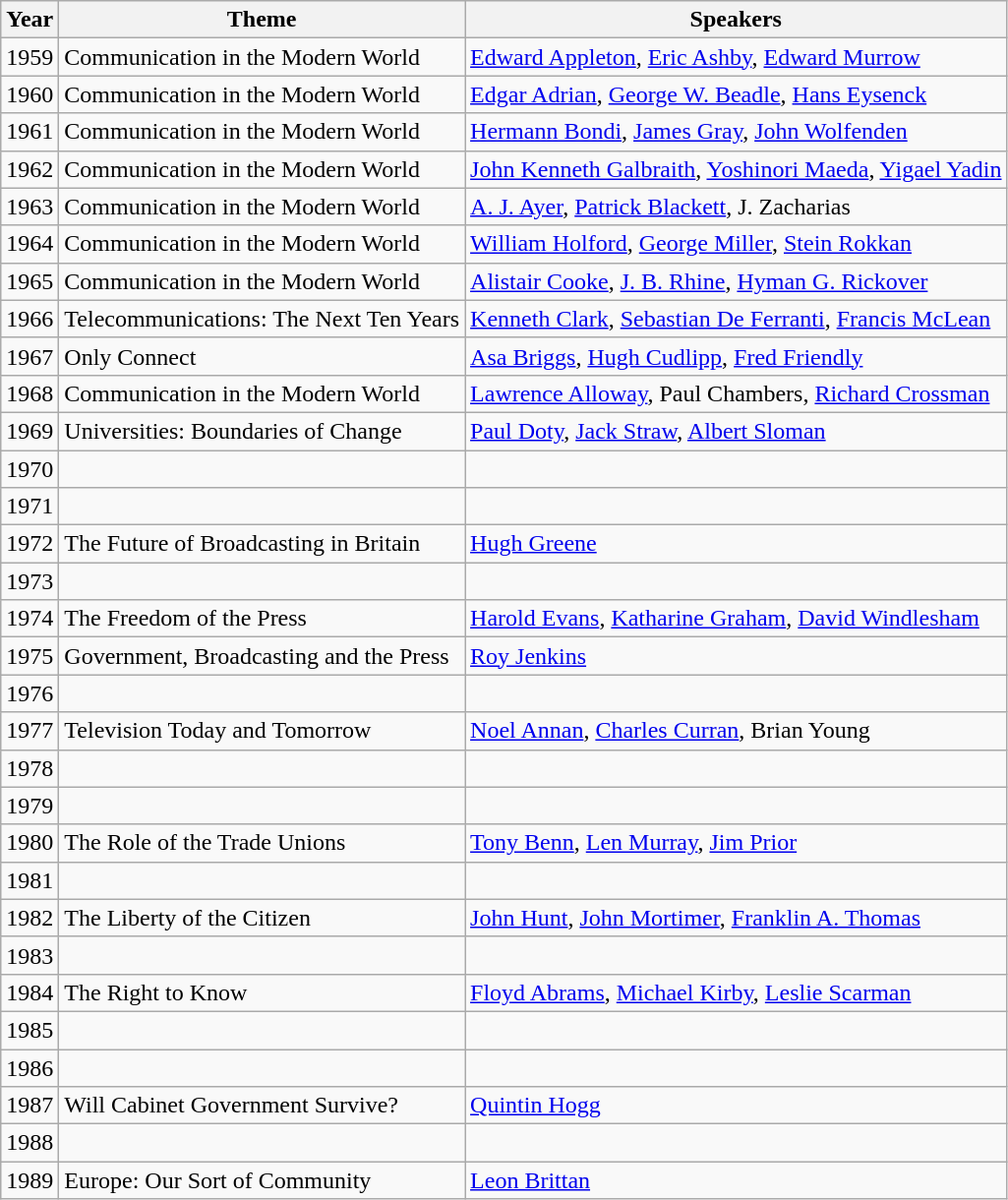<table class="wikitable">
<tr>
<th>Year</th>
<th>Theme</th>
<th>Speakers</th>
</tr>
<tr>
<td>1959</td>
<td>Communication in the Modern World</td>
<td><a href='#'>Edward Appleton</a>, <a href='#'>Eric Ashby</a>, <a href='#'>Edward Murrow</a></td>
</tr>
<tr>
<td>1960</td>
<td>Communication in the Modern World</td>
<td><a href='#'>Edgar Adrian</a>, <a href='#'>George W. Beadle</a>, <a href='#'>Hans Eysenck</a></td>
</tr>
<tr>
<td>1961</td>
<td>Communication in the Modern World</td>
<td><a href='#'>Hermann Bondi</a>, <a href='#'>James Gray</a>, <a href='#'>John Wolfenden</a></td>
</tr>
<tr>
<td>1962</td>
<td>Communication in the Modern World</td>
<td><a href='#'>John Kenneth Galbraith</a>, <a href='#'>Yoshinori Maeda</a>, <a href='#'>Yigael Yadin</a></td>
</tr>
<tr>
<td>1963</td>
<td>Communication in the Modern World</td>
<td><a href='#'>A. J. Ayer</a>, <a href='#'>Patrick Blackett</a>, J. Zacharias</td>
</tr>
<tr>
<td>1964</td>
<td>Communication in the Modern World</td>
<td><a href='#'>William Holford</a>, <a href='#'>George Miller</a>, <a href='#'>Stein Rokkan</a></td>
</tr>
<tr>
<td>1965</td>
<td>Communication in the Modern World</td>
<td><a href='#'>Alistair Cooke</a>, <a href='#'>J. B. Rhine</a>, <a href='#'>Hyman G. Rickover</a></td>
</tr>
<tr>
<td>1966</td>
<td>Telecommunications: The Next Ten Years</td>
<td><a href='#'>Kenneth Clark</a>, <a href='#'>Sebastian De Ferranti</a>, <a href='#'>Francis McLean</a></td>
</tr>
<tr>
<td>1967</td>
<td>Only Connect</td>
<td><a href='#'>Asa Briggs</a>, <a href='#'>Hugh Cudlipp</a>, <a href='#'>Fred Friendly</a></td>
</tr>
<tr>
<td>1968</td>
<td>Communication in the Modern World</td>
<td><a href='#'>Lawrence Alloway</a>, Paul Chambers, <a href='#'>Richard Crossman</a></td>
</tr>
<tr>
<td>1969</td>
<td>Universities: Boundaries of Change</td>
<td><a href='#'>Paul Doty</a>, <a href='#'>Jack Straw</a>, <a href='#'>Albert Sloman</a></td>
</tr>
<tr>
<td>1970</td>
<td></td>
<td></td>
</tr>
<tr>
<td>1971</td>
<td></td>
<td></td>
</tr>
<tr>
<td>1972</td>
<td>The Future of Broadcasting in Britain</td>
<td><a href='#'>Hugh Greene</a></td>
</tr>
<tr>
<td>1973</td>
<td></td>
<td></td>
</tr>
<tr>
<td>1974</td>
<td>The Freedom of the Press</td>
<td><a href='#'>Harold Evans</a>, <a href='#'>Katharine Graham</a>, <a href='#'>David Windlesham</a></td>
</tr>
<tr>
<td>1975</td>
<td>Government, Broadcasting and the Press</td>
<td><a href='#'>Roy Jenkins</a></td>
</tr>
<tr>
<td>1976</td>
<td></td>
<td></td>
</tr>
<tr>
<td>1977</td>
<td>Television Today and Tomorrow</td>
<td><a href='#'>Noel Annan</a>, <a href='#'>Charles Curran</a>, Brian Young</td>
</tr>
<tr>
<td>1978</td>
<td></td>
<td></td>
</tr>
<tr>
<td>1979</td>
<td></td>
<td></td>
</tr>
<tr>
<td>1980</td>
<td>The Role of the Trade Unions</td>
<td><a href='#'>Tony Benn</a>, <a href='#'>Len Murray</a>, <a href='#'>Jim Prior</a></td>
</tr>
<tr>
<td>1981</td>
<td></td>
<td></td>
</tr>
<tr>
<td>1982</td>
<td>The Liberty of the Citizen</td>
<td><a href='#'>John Hunt</a>, <a href='#'>John Mortimer</a>, <a href='#'>Franklin A. Thomas</a></td>
</tr>
<tr>
<td>1983</td>
<td></td>
<td></td>
</tr>
<tr>
<td>1984</td>
<td>The Right to Know</td>
<td><a href='#'>Floyd Abrams</a>, <a href='#'>Michael Kirby</a>, <a href='#'>Leslie Scarman</a></td>
</tr>
<tr>
<td>1985</td>
<td></td>
<td></td>
</tr>
<tr>
<td>1986</td>
<td></td>
<td></td>
</tr>
<tr>
<td>1987</td>
<td>Will Cabinet Government Survive?</td>
<td><a href='#'>Quintin Hogg</a></td>
</tr>
<tr>
<td>1988</td>
<td></td>
<td></td>
</tr>
<tr>
<td>1989</td>
<td>Europe: Our Sort of Community</td>
<td><a href='#'>Leon Brittan</a></td>
</tr>
</table>
